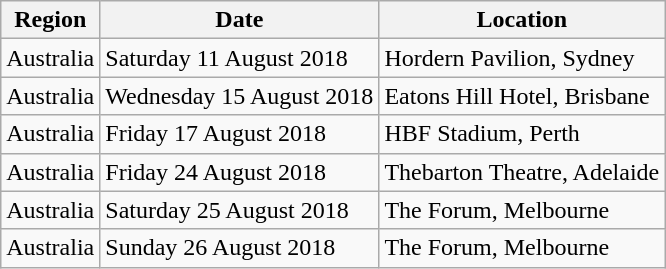<table class="wikitable">
<tr>
<th>Region</th>
<th>Date</th>
<th>Location</th>
</tr>
<tr>
<td>Australia</td>
<td>Saturday 11 August 2018</td>
<td>Hordern Pavilion, Sydney</td>
</tr>
<tr>
<td>Australia</td>
<td>Wednesday 15 August 2018</td>
<td>Eatons Hill Hotel, Brisbane</td>
</tr>
<tr>
<td>Australia</td>
<td>Friday 17 August 2018</td>
<td>HBF Stadium, Perth</td>
</tr>
<tr>
<td>Australia</td>
<td>Friday 24 August 2018</td>
<td>Thebarton Theatre, Adelaide</td>
</tr>
<tr>
<td>Australia</td>
<td>Saturday 25 August 2018</td>
<td>The Forum, Melbourne</td>
</tr>
<tr>
<td>Australia</td>
<td>Sunday 26 August 2018</td>
<td>The Forum, Melbourne</td>
</tr>
</table>
